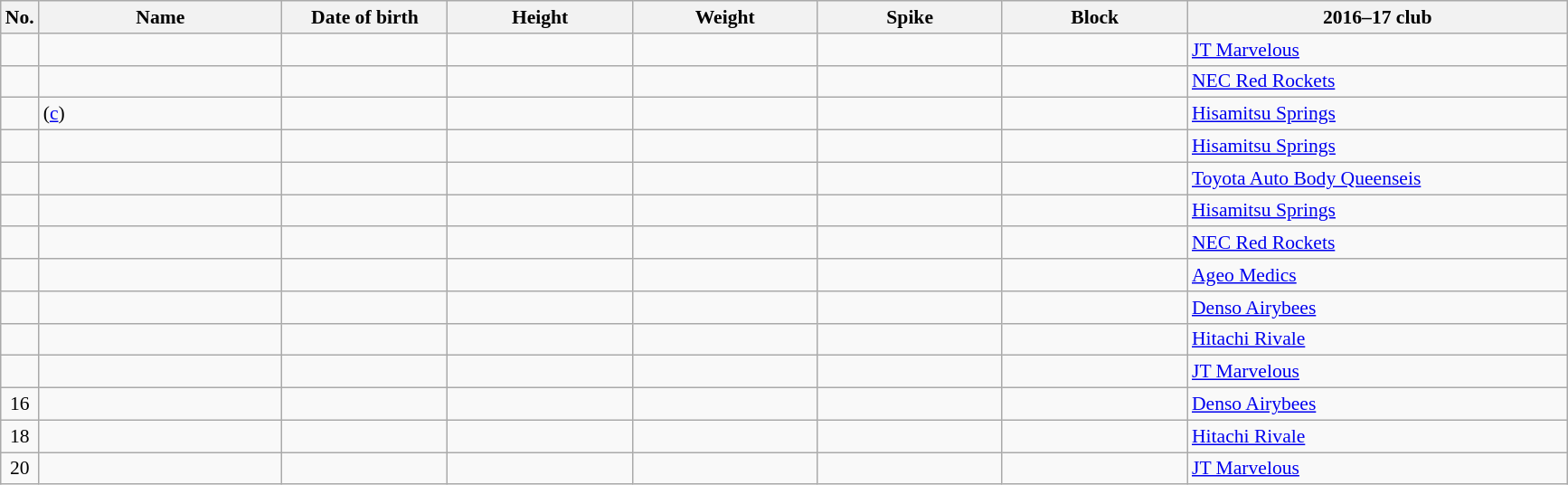<table class="wikitable sortable" style="font-size:90%; text-align:center;">
<tr>
<th>No.</th>
<th style="width:12em">Name</th>
<th style="width:8em">Date of birth</th>
<th style="width:9em">Height</th>
<th style="width:9em">Weight</th>
<th style="width:9em">Spike</th>
<th style="width:9em">Block</th>
<th style="width:19em">2016–17 club</th>
</tr>
<tr>
<td></td>
<td align=left></td>
<td align=right></td>
<td></td>
<td></td>
<td></td>
<td></td>
<td align=left> <a href='#'>JT Marvelous</a></td>
</tr>
<tr>
<td></td>
<td align=left></td>
<td align=right></td>
<td></td>
<td></td>
<td></td>
<td></td>
<td align=left> <a href='#'>NEC Red Rockets</a></td>
</tr>
<tr>
<td></td>
<td align=left> (<a href='#'>c</a>)</td>
<td align="right"></td>
<td></td>
<td></td>
<td></td>
<td></td>
<td align=left> <a href='#'>Hisamitsu Springs</a></td>
</tr>
<tr>
<td></td>
<td align=left></td>
<td align=right></td>
<td></td>
<td></td>
<td></td>
<td></td>
<td align=left> <a href='#'>Hisamitsu Springs</a></td>
</tr>
<tr>
<td></td>
<td align=left></td>
<td align=right></td>
<td></td>
<td></td>
<td></td>
<td></td>
<td align=left> <a href='#'>Toyota Auto Body Queenseis</a></td>
</tr>
<tr>
<td></td>
<td align=left></td>
<td align=right></td>
<td></td>
<td></td>
<td></td>
<td></td>
<td align=left> <a href='#'>Hisamitsu Springs</a></td>
</tr>
<tr>
<td></td>
<td align=left></td>
<td align=right></td>
<td></td>
<td></td>
<td></td>
<td></td>
<td align=left> <a href='#'>NEC Red Rockets</a></td>
</tr>
<tr>
<td></td>
<td align=left></td>
<td align=right></td>
<td></td>
<td></td>
<td></td>
<td></td>
<td align=left> <a href='#'>Ageo Medics</a></td>
</tr>
<tr>
<td></td>
<td align=left></td>
<td align=right></td>
<td></td>
<td></td>
<td></td>
<td></td>
<td align=left> <a href='#'>Denso Airybees</a></td>
</tr>
<tr>
<td></td>
<td align=left></td>
<td align=right></td>
<td></td>
<td></td>
<td></td>
<td></td>
<td align=left> <a href='#'>Hitachi Rivale</a></td>
</tr>
<tr>
<td></td>
<td align=left></td>
<td align=right></td>
<td></td>
<td></td>
<td></td>
<td></td>
<td align=left> <a href='#'>JT Marvelous</a></td>
</tr>
<tr>
<td>16</td>
<td align=left></td>
<td align=right></td>
<td></td>
<td></td>
<td></td>
<td></td>
<td align=left> <a href='#'>Denso Airybees</a></td>
</tr>
<tr>
<td>18</td>
<td align=left></td>
<td align=right></td>
<td></td>
<td></td>
<td></td>
<td></td>
<td align=left> <a href='#'>Hitachi Rivale</a></td>
</tr>
<tr>
<td>20</td>
<td align=left></td>
<td align=right></td>
<td></td>
<td></td>
<td></td>
<td></td>
<td align=left> <a href='#'>JT Marvelous</a></td>
</tr>
</table>
